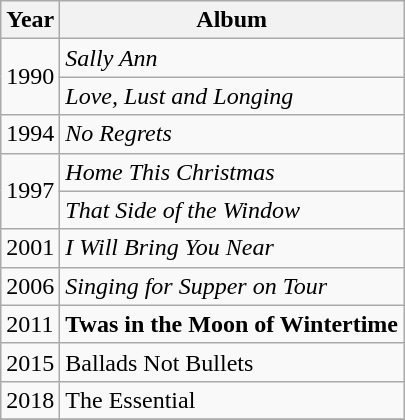<table class="wikitable">
<tr>
<th>Year</th>
<th>Album</th>
</tr>
<tr>
<td rowspan="2">1990</td>
<td><em>Sally Ann</em></td>
</tr>
<tr>
<td><em>Love, Lust and Longing</em></td>
</tr>
<tr>
<td>1994</td>
<td><em>No Regrets</em></td>
</tr>
<tr>
<td rowspan="2">1997</td>
<td><em>Home This Christmas</em></td>
</tr>
<tr>
<td><em>That Side of the Window</em></td>
</tr>
<tr>
<td>2001</td>
<td><em>I Will Bring You Near</em></td>
</tr>
<tr>
<td>2006</td>
<td><em>Singing for Supper on Tour</em></td>
</tr>
<tr>
<td>2011</td>
<td><strong>Twas in the Moon of Wintertime<em></td>
</tr>
<tr>
<td>2015</td>
<td></em>Ballads Not Bullets<em></td>
</tr>
<tr>
<td>2018</td>
<td></em>The Essential<em></td>
</tr>
<tr>
</tr>
</table>
